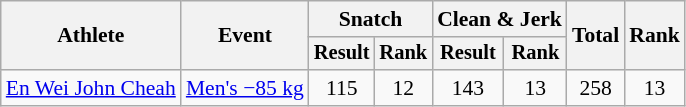<table class="wikitable" style="font-size:90%">
<tr>
<th rowspan=2>Athlete</th>
<th rowspan=2>Event</th>
<th colspan="2">Snatch</th>
<th colspan="2">Clean & Jerk</th>
<th rowspan="2">Total</th>
<th rowspan="2">Rank</th>
</tr>
<tr style="font-size:95%">
<th>Result</th>
<th>Rank</th>
<th>Result</th>
<th>Rank</th>
</tr>
<tr align=center>
<td align=left><a href='#'>En Wei John Cheah</a></td>
<td align=left><a href='#'>Men's −85 kg</a></td>
<td>115</td>
<td>12</td>
<td>143</td>
<td>13</td>
<td>258</td>
<td>13</td>
</tr>
</table>
